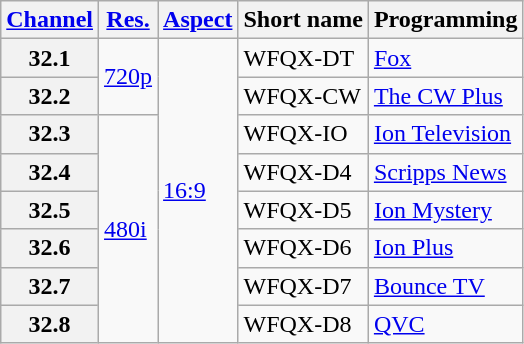<table class="wikitable">
<tr>
<th scope = "col"><a href='#'>Channel</a></th>
<th scope = "col"><a href='#'>Res.</a></th>
<th scope = "col"><a href='#'>Aspect</a></th>
<th scope = "col">Short name</th>
<th scope = "col">Programming</th>
</tr>
<tr>
<th scope = "row">32.1</th>
<td rowspan="2"><a href='#'>720p</a></td>
<td rowspan="8"><a href='#'>16:9</a></td>
<td>WFQX-DT</td>
<td><a href='#'>Fox</a></td>
</tr>
<tr>
<th scope = "row">32.2</th>
<td>WFQX-CW</td>
<td><a href='#'>The CW Plus</a></td>
</tr>
<tr>
<th scope = "row">32.3</th>
<td rowspan="6"><a href='#'>480i</a></td>
<td>WFQX-IO</td>
<td><a href='#'>Ion Television</a></td>
</tr>
<tr>
<th scope = "row">32.4</th>
<td>WFQX-D4</td>
<td><a href='#'>Scripps News</a></td>
</tr>
<tr>
<th scope = "row">32.5</th>
<td>WFQX-D5</td>
<td><a href='#'>Ion Mystery</a></td>
</tr>
<tr>
<th scope = "row">32.6</th>
<td>WFQX-D6</td>
<td><a href='#'>Ion Plus</a></td>
</tr>
<tr>
<th scope = "row">32.7</th>
<td>WFQX-D7</td>
<td><a href='#'>Bounce TV</a></td>
</tr>
<tr>
<th scope = "row">32.8</th>
<td>WFQX-D8</td>
<td><a href='#'>QVC</a></td>
</tr>
</table>
